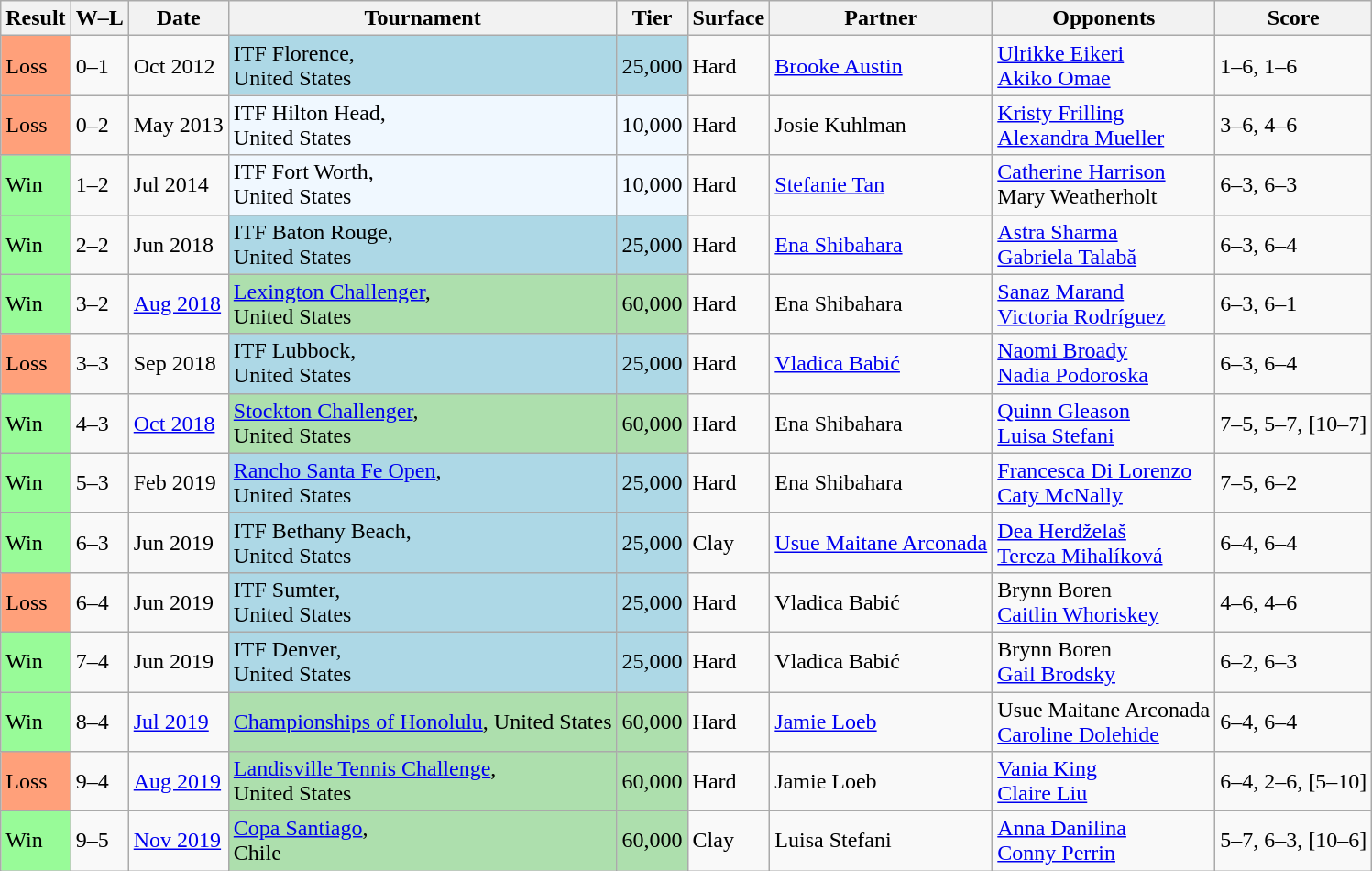<table class="sortable wikitable">
<tr>
<th>Result</th>
<th class="unsortable">W–L</th>
<th>Date</th>
<th>Tournament</th>
<th>Tier</th>
<th>Surface</th>
<th>Partner</th>
<th>Opponents</th>
<th class="unsortable">Score</th>
</tr>
<tr>
<td style="background:#ffa07a;">Loss</td>
<td>0–1</td>
<td>Oct 2012</td>
<td style="background:lightblue;">ITF Florence, <br>United States</td>
<td style="background:lightblue;">25,000</td>
<td>Hard</td>
<td> <a href='#'>Brooke Austin</a></td>
<td> <a href='#'>Ulrikke Eikeri</a> <br>  <a href='#'>Akiko Omae</a></td>
<td>1–6, 1–6</td>
</tr>
<tr>
<td style="background:#ffa07a;">Loss</td>
<td>0–2</td>
<td>May 2013</td>
<td style="background:#f0f8ff;">ITF Hilton Head, <br>United States</td>
<td style="background:#f0f8ff;">10,000</td>
<td>Hard</td>
<td> Josie Kuhlman</td>
<td> <a href='#'>Kristy Frilling</a> <br>  <a href='#'>Alexandra Mueller</a></td>
<td>3–6, 4–6</td>
</tr>
<tr>
<td style="background:#98fb98;">Win</td>
<td>1–2</td>
<td>Jul 2014</td>
<td style="background:#f0f8ff;">ITF Fort Worth, <br>United States</td>
<td style="background:#f0f8ff;">10,000</td>
<td>Hard</td>
<td> <a href='#'>Stefanie Tan</a></td>
<td> <a href='#'>Catherine Harrison</a> <br>  Mary Weatherholt</td>
<td>6–3, 6–3</td>
</tr>
<tr>
<td bgcolor=98fb98>Win</td>
<td>2–2</td>
<td>Jun 2018</td>
<td style="background:lightblue;">ITF Baton Rouge, <br>United States</td>
<td style="background:lightblue;">25,000</td>
<td>Hard</td>
<td> <a href='#'>Ena Shibahara</a></td>
<td> <a href='#'>Astra Sharma</a> <br>  <a href='#'>Gabriela Talabă</a></td>
<td>6–3, 6–4</td>
</tr>
<tr>
<td bgcolor="98FB98">Win</td>
<td>3–2</td>
<td><a href='#'>Aug 2018</a></td>
<td style="background:#addfad;"><a href='#'>Lexington Challenger</a>, <br>United States</td>
<td style="background:#addfad;">60,000</td>
<td>Hard</td>
<td> Ena Shibahara</td>
<td> <a href='#'>Sanaz Marand</a> <br>  <a href='#'>Victoria Rodríguez</a></td>
<td>6–3, 6–1</td>
</tr>
<tr>
<td bgcolor=FFA07A>Loss</td>
<td>3–3</td>
<td>Sep 2018</td>
<td style="background:lightblue;">ITF Lubbock, <br>United States</td>
<td style="background:lightblue;">25,000</td>
<td>Hard</td>
<td> <a href='#'>Vladica Babić</a></td>
<td> <a href='#'>Naomi Broady</a> <br>  <a href='#'>Nadia Podoroska</a></td>
<td>6–3, 6–4</td>
</tr>
<tr>
<td bgcolor="98FB98">Win</td>
<td>4–3</td>
<td><a href='#'>Oct 2018</a></td>
<td style="background:#addfad;"><a href='#'>Stockton Challenger</a>, <br>United States</td>
<td style="background:#addfad;">60,000</td>
<td>Hard</td>
<td> Ena Shibahara</td>
<td> <a href='#'>Quinn Gleason</a> <br>  <a href='#'>Luisa Stefani</a></td>
<td>7–5, 5–7, [10–7]</td>
</tr>
<tr>
<td bgcolor=98fb98>Win</td>
<td>5–3</td>
<td>Feb 2019</td>
<td style="background:lightblue;"><a href='#'>Rancho Santa Fe Open</a>, <br>United States</td>
<td style="background:lightblue;">25,000</td>
<td>Hard</td>
<td> Ena Shibahara</td>
<td> <a href='#'>Francesca Di Lorenzo</a> <br>  <a href='#'>Caty McNally</a></td>
<td>7–5, 6–2</td>
</tr>
<tr>
<td bgcolor=98fb98>Win</td>
<td>6–3</td>
<td>Jun 2019</td>
<td style="background:lightblue;">ITF Bethany Beach, <br>United States</td>
<td style="background:lightblue;">25,000</td>
<td>Clay</td>
<td> <a href='#'>Usue Maitane Arconada</a></td>
<td> <a href='#'>Dea Herdželaš</a> <br>  <a href='#'>Tereza Mihalíková</a></td>
<td>6–4, 6–4</td>
</tr>
<tr>
<td bgcolor=FFA07A>Loss</td>
<td>6–4</td>
<td>Jun 2019</td>
<td style="background:lightblue;">ITF Sumter, <br>United States</td>
<td style="background:lightblue;">25,000</td>
<td>Hard</td>
<td> Vladica Babić</td>
<td> Brynn Boren <br>  <a href='#'>Caitlin Whoriskey</a></td>
<td>4–6, 4–6</td>
</tr>
<tr>
<td bgcolor=98fb98>Win</td>
<td>7–4</td>
<td>Jun 2019</td>
<td style="background:lightblue;">ITF Denver, <br>United States</td>
<td style="background:lightblue;">25,000</td>
<td>Hard</td>
<td> Vladica Babić</td>
<td> Brynn Boren <br>  <a href='#'>Gail Brodsky</a></td>
<td>6–2, 6–3</td>
</tr>
<tr>
<td bgcolor="98FB98">Win</td>
<td>8–4</td>
<td><a href='#'>Jul 2019</a></td>
<td style="background:#addfad;"><a href='#'>Championships of Honolulu</a>, United States</td>
<td style="background:#addfad;">60,000</td>
<td>Hard</td>
<td> <a href='#'>Jamie Loeb</a></td>
<td> Usue Maitane Arconada <br>  <a href='#'>Caroline Dolehide</a></td>
<td>6–4, 6–4</td>
</tr>
<tr>
<td bgcolor=FFA07A>Loss</td>
<td>9–4</td>
<td><a href='#'>Aug 2019</a></td>
<td style="background:#addfad;"><a href='#'>Landisville Tennis Challenge</a>, <br>United States</td>
<td style="background:#addfad;">60,000</td>
<td>Hard</td>
<td> Jamie Loeb</td>
<td> <a href='#'>Vania King</a> <br>  <a href='#'>Claire Liu</a></td>
<td>6–4, 2–6, [5–10]</td>
</tr>
<tr>
<td bgcolor="98FB98">Win</td>
<td>9–5</td>
<td><a href='#'>Nov 2019</a></td>
<td style="background:#addfad;"><a href='#'>Copa Santiago</a>, <br>Chile</td>
<td style="background:#addfad;">60,000</td>
<td>Clay</td>
<td> Luisa Stefani</td>
<td> <a href='#'>Anna Danilina</a> <br>  <a href='#'>Conny Perrin</a></td>
<td>5–7, 6–3, [10–6]</td>
</tr>
</table>
